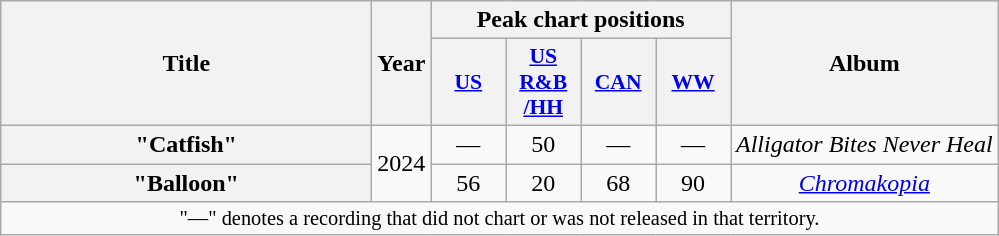<table class="wikitable plainrowheaders" style="text-align:center;">
<tr>
<th scope="col" rowspan="2" style="width:15em;">Title</th>
<th scope="col" rowspan="2" style="width:1em;">Year</th>
<th scope="col" colspan="4">Peak chart positions</th>
<th scope="col" rowspan="2">Album</th>
</tr>
<tr>
<th scope="col" style="width:3em;font-size:90%;"><a href='#'>US</a><br></th>
<th scope="col" style="width:3em;font-size:90%;"><a href='#'>US<br>R&B<br>/HH</a><br></th>
<th scope="col" style="width:3em;font-size:90%;"><a href='#'>CAN</a><br></th>
<th scope="col" style="width:3em;font-size:90%;"><a href='#'>WW</a><br></th>
</tr>
<tr>
<th scope="row">"Catfish"</th>
<td rowspan="2">2024</td>
<td>—</td>
<td>50</td>
<td>—</td>
<td>—</td>
<td><em>Alligator Bites Never Heal</em></td>
</tr>
<tr>
<th scope="row">"Balloon"<br></th>
<td>56</td>
<td>20</td>
<td>68</td>
<td>90</td>
<td><em><a href='#'>Chromakopia</a></em></td>
</tr>
<tr>
<td colspan="8" style="font-size:85%">"—" denotes a recording that did not chart or was not released in that territory.</td>
</tr>
</table>
